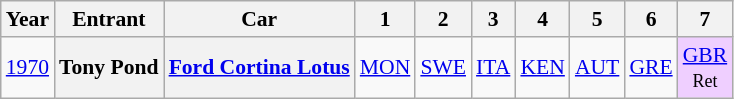<table class="wikitable" style="text-align:center; font-size:90%;">
<tr>
<th>Year</th>
<th>Entrant</th>
<th>Car</th>
<th>1</th>
<th>2</th>
<th>3</th>
<th>4</th>
<th>5</th>
<th>6</th>
<th>7</th>
</tr>
<tr>
<td><a href='#'>1970</a></td>
<th>Tony Pond</th>
<th><a href='#'>Ford Cortina Lotus</a></th>
<td><a href='#'>MON</a></td>
<td><a href='#'>SWE</a></td>
<td><a href='#'>ITA</a></td>
<td><a href='#'>KEN</a></td>
<td><a href='#'>AUT</a></td>
<td><a href='#'>GRE</a></td>
<td style="background:#EFCFFF;"><a href='#'>GBR</a><br><small>Ret</small></td>
</tr>
</table>
